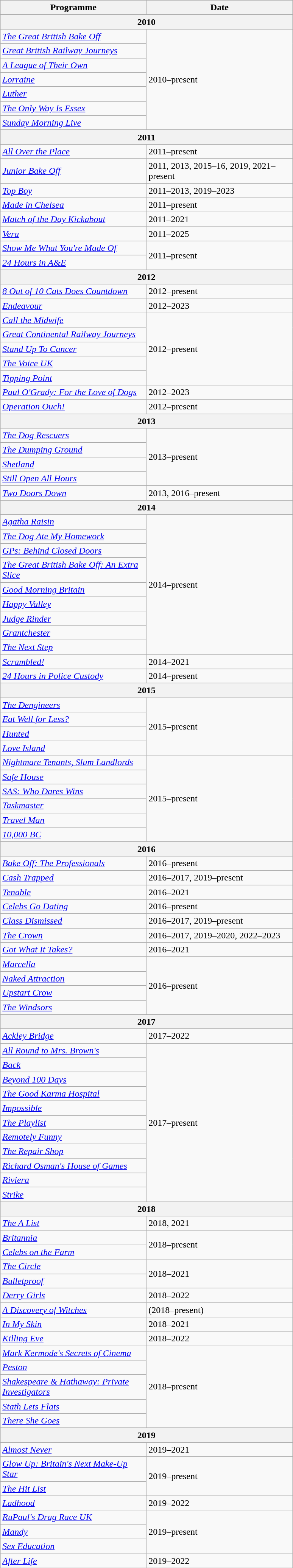<table class="wikitable">
<tr>
<th width=250>Programme</th>
<th width=250>Date</th>
</tr>
<tr>
<th colspan=2>2010</th>
</tr>
<tr>
<td><em><a href='#'>The Great British Bake Off</a></em></td>
<td rowspan=7>2010–present</td>
</tr>
<tr>
<td><em><a href='#'>Great British Railway Journeys</a></em></td>
</tr>
<tr>
<td><em><a href='#'>A League of Their Own</a></em></td>
</tr>
<tr>
<td><em><a href='#'>Lorraine</a></em></td>
</tr>
<tr>
<td><em><a href='#'>Luther</a></em></td>
</tr>
<tr>
<td><em><a href='#'>The Only Way Is Essex</a></em></td>
</tr>
<tr>
<td><em><a href='#'>Sunday Morning Live</a></em></td>
</tr>
<tr>
<th colspan=2>2011</th>
</tr>
<tr>
<td><em><a href='#'>All Over the Place</a></em></td>
<td>2011–present</td>
</tr>
<tr>
<td><em><a href='#'>Junior Bake Off</a></em></td>
<td>2011, 2013, 2015–16, 2019, 2021–present</td>
</tr>
<tr>
<td><em><a href='#'>Top Boy</a></em></td>
<td>2011–2013, 2019–2023</td>
</tr>
<tr>
<td><em><a href='#'>Made in Chelsea</a></em></td>
<td>2011–present</td>
</tr>
<tr>
<td><em><a href='#'>Match of the Day Kickabout</a></em></td>
<td>2011–2021</td>
</tr>
<tr>
<td><em><a href='#'>Vera</a></em></td>
<td>2011–2025</td>
</tr>
<tr>
<td><em><a href='#'>Show Me What You're Made Of</a></em></td>
<td rowspan=2>2011–present</td>
</tr>
<tr>
<td><em><a href='#'>24 Hours in A&E</a></em></td>
</tr>
<tr>
<th colspan=2>2012</th>
</tr>
<tr>
<td><em><a href='#'>8 Out of 10 Cats Does Countdown</a></em></td>
<td>2012–present</td>
</tr>
<tr>
<td><em><a href='#'>Endeavour</a></em></td>
<td>2012–2023</td>
</tr>
<tr>
<td><em><a href='#'>Call the Midwife</a></em></td>
<td rowspan=5>2012–present</td>
</tr>
<tr>
<td><em><a href='#'>Great Continental Railway Journeys</a></em></td>
</tr>
<tr>
<td><em><a href='#'>Stand Up To Cancer</a></em></td>
</tr>
<tr>
<td><em><a href='#'>The Voice UK</a></em></td>
</tr>
<tr>
<td><em><a href='#'>Tipping Point</a></em></td>
</tr>
<tr>
<td><em><a href='#'>Paul O'Grady: For the Love of Dogs</a></em></td>
<td>2012–2023</td>
</tr>
<tr>
<td><em><a href='#'>Operation Ouch!</a></em></td>
<td>2012–present</td>
</tr>
<tr>
<th colspan=2>2013</th>
</tr>
<tr>
<td><em><a href='#'>The Dog Rescuers</a></em></td>
<td rowspan="4">2013–present</td>
</tr>
<tr>
<td><em><a href='#'>The Dumping Ground</a></em></td>
</tr>
<tr>
<td><em><a href='#'>Shetland</a></em></td>
</tr>
<tr>
<td><em><a href='#'>Still Open All Hours</a></em></td>
</tr>
<tr>
<td><em><a href='#'>Two Doors Down</a></em></td>
<td>2013, 2016–present</td>
</tr>
<tr>
<th colspan=2>2014</th>
</tr>
<tr>
<td><em><a href='#'>Agatha Raisin</a></em></td>
<td rowspan="9">2014–present</td>
</tr>
<tr>
<td><em><a href='#'>The Dog Ate My Homework</a></em></td>
</tr>
<tr>
<td><em><a href='#'>GPs: Behind Closed Doors</a></em></td>
</tr>
<tr>
<td><em><a href='#'>The Great British Bake Off: An Extra Slice</a></em></td>
</tr>
<tr>
<td><em><a href='#'>Good Morning Britain</a></em></td>
</tr>
<tr>
<td><em><a href='#'>Happy Valley</a></em></td>
</tr>
<tr>
<td><em><a href='#'>Judge Rinder</a></em></td>
</tr>
<tr>
<td><em><a href='#'>Grantchester</a></em></td>
</tr>
<tr>
<td><em><a href='#'>The Next Step</a></em></td>
</tr>
<tr>
<td><em><a href='#'>Scrambled!</a></em></td>
<td>2014–2021</td>
</tr>
<tr>
<td><em><a href='#'>24 Hours in Police Custody</a></em></td>
<td>2014–present</td>
</tr>
<tr>
<th colspan=2>2015</th>
</tr>
<tr>
<td><em><a href='#'>The Dengineers</a></em></td>
<td rowspan="4">2015–present</td>
</tr>
<tr>
<td><em><a href='#'>Eat Well for Less?</a></em></td>
</tr>
<tr>
<td><em><a href='#'>Hunted</a></em></td>
</tr>
<tr>
<td><em><a href='#'>Love Island</a></em></td>
</tr>
<tr>
<td><em><a href='#'>Nightmare Tenants, Slum Landlords</a></em></td>
<td rowspan="6">2015–present</td>
</tr>
<tr>
<td><em><a href='#'>Safe House</a></em></td>
</tr>
<tr>
<td><em><a href='#'>SAS: Who Dares Wins</a></em></td>
</tr>
<tr>
<td><em><a href='#'>Taskmaster</a></em></td>
</tr>
<tr>
<td><em><a href='#'>Travel Man</a></em></td>
</tr>
<tr>
<td><em><a href='#'>10,000 BC</a></em></td>
</tr>
<tr>
<th colspan=2>2016</th>
</tr>
<tr>
<td><em><a href='#'>Bake Off: The Professionals</a></em></td>
<td>2016–present</td>
</tr>
<tr>
<td><em><a href='#'>Cash Trapped</a></em></td>
<td>2016–2017, 2019–present</td>
</tr>
<tr>
<td><em><a href='#'>Tenable</a></em></td>
<td>2016–2021</td>
</tr>
<tr>
<td><em><a href='#'>Celebs Go Dating</a></em></td>
<td>2016–present</td>
</tr>
<tr>
<td><em><a href='#'>Class Dismissed</a></em></td>
<td>2016–2017, 2019–present</td>
</tr>
<tr>
<td><em><a href='#'>The Crown</a></em></td>
<td>2016–2017, 2019–2020, 2022–2023</td>
</tr>
<tr>
<td><em><a href='#'>Got What It Takes?</a></em></td>
<td>2016–2021</td>
</tr>
<tr>
<td><em><a href='#'>Marcella</a></em></td>
<td rowspan="4">2016–present</td>
</tr>
<tr>
<td><em><a href='#'>Naked Attraction</a></em></td>
</tr>
<tr>
<td><em><a href='#'>Upstart Crow</a></em></td>
</tr>
<tr>
<td><em><a href='#'>The Windsors</a></em></td>
</tr>
<tr>
<th style="width:500,;" colspan="2">2017</th>
</tr>
<tr>
<td><em><a href='#'>Ackley Bridge</a></em></td>
<td>2017–2022</td>
</tr>
<tr>
<td><em><a href='#'>All Round to Mrs. Brown's</a></em></td>
<td rowspan="11">2017–present</td>
</tr>
<tr>
<td><em><a href='#'>Back</a></em></td>
</tr>
<tr>
<td><em><a href='#'>Beyond 100 Days</a></em></td>
</tr>
<tr>
<td><em><a href='#'>The Good Karma Hospital</a></em></td>
</tr>
<tr>
<td><em><a href='#'>Impossible</a></em></td>
</tr>
<tr>
<td><em><a href='#'>The Playlist</a></em></td>
</tr>
<tr>
<td><em><a href='#'>Remotely Funny</a></em></td>
</tr>
<tr>
<td><em><a href='#'>The Repair Shop</a></em></td>
</tr>
<tr>
<td><em><a href='#'>Richard Osman's House of Games</a></em></td>
</tr>
<tr>
<td><em><a href='#'>Riviera</a></em></td>
</tr>
<tr>
<td><em><a href='#'>Strike</a></em></td>
</tr>
<tr>
<th colspan=2>2018</th>
</tr>
<tr>
<td><em><a href='#'>The A List</a></em></td>
<td>2018, 2021</td>
</tr>
<tr>
<td><em><a href='#'>Britannia</a></em></td>
<td rowspan="2">2018–present</td>
</tr>
<tr>
<td><em><a href='#'>Celebs on the Farm</a></em></td>
</tr>
<tr>
<td><em><a href='#'>The Circle</a></em></td>
<td rowspan=2>2018–2021</td>
</tr>
<tr>
<td><em><a href='#'>Bulletproof</a></em></td>
</tr>
<tr>
<td><em><a href='#'>Derry Girls</a></em></td>
<td>2018–2022</td>
</tr>
<tr>
<td><em><a href='#'>A Discovery of Witches</a></em></td>
<td>(2018–present)</td>
</tr>
<tr>
<td><em><a href='#'>In My Skin</a></em></td>
<td>2018–2021</td>
</tr>
<tr>
<td><em><a href='#'>Killing Eve</a></em></td>
<td>2018–2022</td>
</tr>
<tr>
<td><em><a href='#'>Mark Kermode's Secrets of Cinema</a></em></td>
<td rowspan="5">2018–present</td>
</tr>
<tr>
<td><em><a href='#'>Peston</a></em></td>
</tr>
<tr>
<td><em><a href='#'>Shakespeare & Hathaway: Private Investigators</a></em></td>
</tr>
<tr>
<td><em><a href='#'>Stath Lets Flats</a></em></td>
</tr>
<tr>
<td><em><a href='#'>There She Goes</a></em></td>
</tr>
<tr>
<th colspan=2>2019</th>
</tr>
<tr>
<td><em><a href='#'>Almost Never</a></em></td>
<td>2019–2021</td>
</tr>
<tr>
<td><em><a href='#'>Glow Up: Britain's Next Make-Up Star</a></em></td>
<td rowspan="2">2019–present</td>
</tr>
<tr>
<td><em><a href='#'>The Hit List</a></em></td>
</tr>
<tr>
<td><em><a href='#'>Ladhood</a></em></td>
<td>2019–2022</td>
</tr>
<tr>
<td><em><a href='#'>RuPaul's Drag Race UK</a></em></td>
<td rowspan="3">2019–present</td>
</tr>
<tr>
<td><em><a href='#'>Mandy</a></em></td>
</tr>
<tr>
<td><em><a href='#'>Sex Education</a></em></td>
</tr>
<tr>
<td><em><a href='#'>After Life</a></em></td>
<td>2019–2022</td>
</tr>
</table>
